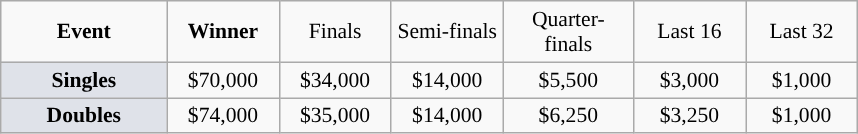<table class=wikitable style="font-size:90%;text-align:center">
<tr>
<td style="width:104px;"><strong>Event</strong></td>
<td style="width:68px;"><strong>Winner</strong></td>
<td style="width:68px;">Finals</td>
<td style="width:68px;">Semi-finals</td>
<td style="width:80px;">Quarter-finals</td>
<td style="width:68px;">Last 16</td>
<td style="width:68px;">Last 32</td>
</tr>
<tr>
<td style="background:#dfe2e9;"><strong>Singles</strong></td>
<td>$70,000</td>
<td>$34,000</td>
<td>$14,000</td>
<td>$5,500</td>
<td>$3,000</td>
<td>$1,000</td>
</tr>
<tr>
<td style="background:#dfe2e9;"><strong>Doubles</strong></td>
<td>$74,000</td>
<td>$35,000</td>
<td>$14,000</td>
<td>$6,250</td>
<td>$3,250</td>
<td>$1,000</td>
</tr>
</table>
